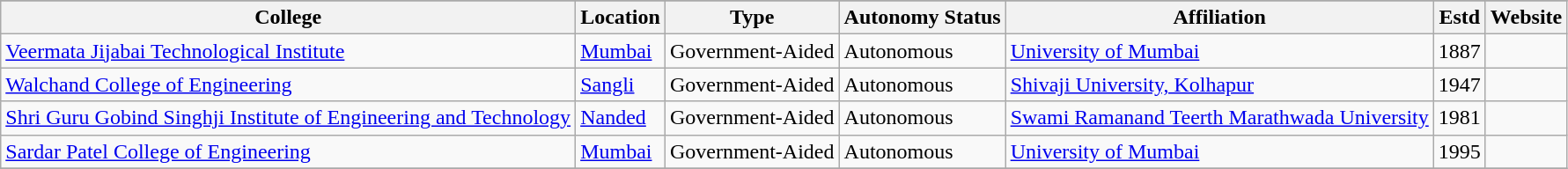<table class="wikitable sortable">
<tr>
</tr>
<tr>
<th>College</th>
<th>Location</th>
<th>Type</th>
<th>Autonomy Status</th>
<th>Affiliation</th>
<th>Estd</th>
<th>Website</th>
</tr>
<tr>
<td><a href='#'>Veermata Jijabai Technological Institute</a></td>
<td><a href='#'>Mumbai</a></td>
<td>Government-Aided</td>
<td>Autonomous</td>
<td><a href='#'>University of Mumbai</a></td>
<td>1887</td>
<td></td>
</tr>
<tr>
<td><a href='#'>Walchand College of Engineering</a></td>
<td><a href='#'>Sangli</a></td>
<td>Government-Aided</td>
<td>Autonomous</td>
<td><a href='#'>Shivaji University, Kolhapur</a></td>
<td>1947</td>
<td></td>
</tr>
<tr>
<td><a href='#'>Shri Guru Gobind Singhji Institute of Engineering and Technology</a></td>
<td><a href='#'>Nanded</a></td>
<td>Government-Aided</td>
<td>Autonomous</td>
<td><a href='#'>Swami Ramanand Teerth Marathwada University</a></td>
<td>1981</td>
<td></td>
</tr>
<tr>
<td><a href='#'>Sardar Patel College of Engineering</a></td>
<td><a href='#'>Mumbai</a></td>
<td>Government-Aided</td>
<td>Autonomous</td>
<td><a href='#'>University of Mumbai</a></td>
<td>1995</td>
<td></td>
</tr>
<tr>
</tr>
</table>
